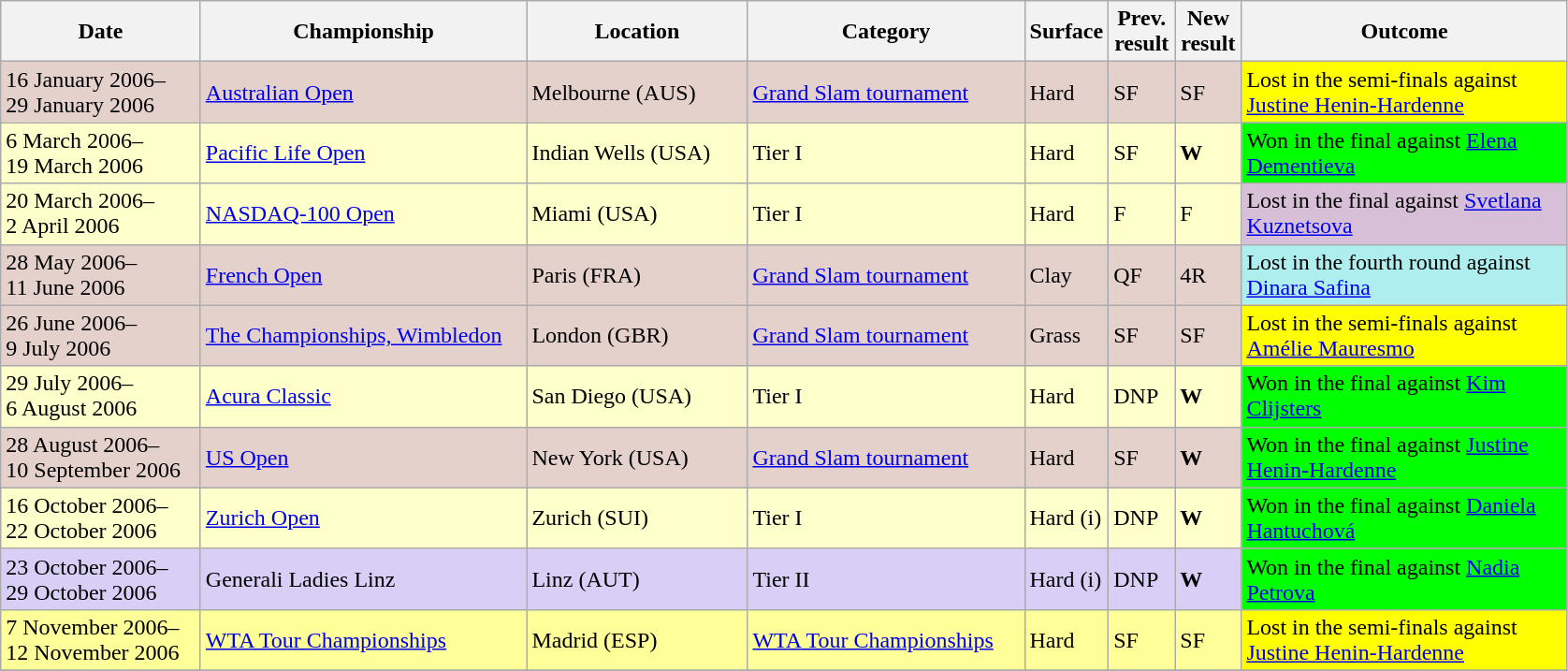<table class="wikitable">
<tr>
<th width=135>Date</th>
<th width=225>Championship</th>
<th width=150>Location</th>
<th width=190>Category</th>
<th width=50>Surface</th>
<th width=40>Prev. result</th>
<th width=40>New result</th>
<th width=225>Outcome</th>
</tr>
<tr style="background:#e5d1cb;">
<td>16 January 2006–<br>29 January 2006</td>
<td><a href='#'>Australian Open</a></td>
<td>Melbourne (AUS)</td>
<td><a href='#'>Grand Slam tournament</a></td>
<td>Hard</td>
<td>SF</td>
<td>SF</td>
<td style="background:yellow">Lost in the semi-finals against <a href='#'>Justine Henin-Hardenne</a></td>
</tr>
<tr style="background:#ffffcc;">
<td>6 March 2006–<br>19 March 2006</td>
<td><a href='#'>Pacific Life Open</a></td>
<td>Indian Wells (USA)</td>
<td>Tier I</td>
<td>Hard</td>
<td>SF</td>
<td><strong>W</strong></td>
<td style="background:lime">Won in the final against <a href='#'>Elena Dementieva</a></td>
</tr>
<tr style="background:#ffffcc;">
<td>20 March 2006–<br>2 April 2006</td>
<td><a href='#'>NASDAQ-100 Open</a></td>
<td>Miami (USA)</td>
<td>Tier I</td>
<td>Hard</td>
<td>F</td>
<td>F</td>
<td style="background:thistle">Lost in the final against <a href='#'>Svetlana Kuznetsova</a></td>
</tr>
<tr style="background:#e5d1cb;">
<td>28 May 2006–<br>11 June 2006</td>
<td><a href='#'>French Open</a></td>
<td>Paris (FRA)</td>
<td><a href='#'>Grand Slam tournament</a></td>
<td>Clay</td>
<td>QF</td>
<td>4R</td>
<td style="background:#afeeee;">Lost in the fourth round against <a href='#'>Dinara Safina</a></td>
</tr>
<tr style="background:#e5d1cb;">
<td>26 June 2006–<br>9 July 2006</td>
<td><a href='#'>The Championships, Wimbledon</a></td>
<td>London (GBR)</td>
<td><a href='#'>Grand Slam tournament</a></td>
<td>Grass</td>
<td>SF</td>
<td>SF</td>
<td style="background:yellow;">Lost in the semi-finals against <a href='#'>Amélie Mauresmo</a></td>
</tr>
<tr style="background:#ffffcc;">
<td>29 July 2006–<br>6 August 2006</td>
<td><a href='#'>Acura Classic</a></td>
<td>San Diego (USA)</td>
<td>Tier I</td>
<td>Hard</td>
<td>DNP</td>
<td><strong>W</strong></td>
<td style="background:lime">Won in the final against <a href='#'>Kim Clijsters</a></td>
</tr>
<tr style="background:#e5d1cb;">
<td>28 August 2006–<br>10 September 2006</td>
<td><a href='#'>US Open</a></td>
<td>New York (USA)</td>
<td><a href='#'>Grand Slam tournament</a></td>
<td>Hard</td>
<td>SF</td>
<td><strong>W</strong></td>
<td style="background:lime">Won in the final against <a href='#'>Justine Henin-Hardenne</a></td>
</tr>
<tr style="background:#ffffcc;">
<td>16 October 2006–<br>22 October 2006</td>
<td><a href='#'>Zurich Open</a></td>
<td>Zurich (SUI)</td>
<td>Tier I</td>
<td>Hard (i)</td>
<td>DNP</td>
<td><strong>W</strong></td>
<td style="background:lime">Won in the final against <a href='#'>Daniela Hantuchová</a></td>
</tr>
<tr style="background:#D8CEF6;">
<td>23 October 2006–<br>29 October 2006</td>
<td>Generali Ladies Linz</td>
<td>Linz (AUT)</td>
<td>Tier II</td>
<td>Hard (i)</td>
<td>DNP</td>
<td><strong>W</strong></td>
<td style="background:lime">Won in the final against <a href='#'>Nadia Petrova</a></td>
</tr>
<tr style="background:#FFFF99;">
<td>7 November 2006–<br>12 November 2006</td>
<td><a href='#'>WTA Tour Championships</a></td>
<td>Madrid (ESP)</td>
<td><a href='#'>WTA Tour Championships</a></td>
<td>Hard</td>
<td>SF</td>
<td>SF</td>
<td style="background:yellow;">Lost in the semi-finals against <a href='#'>Justine Henin-Hardenne</a></td>
</tr>
<tr>
</tr>
</table>
